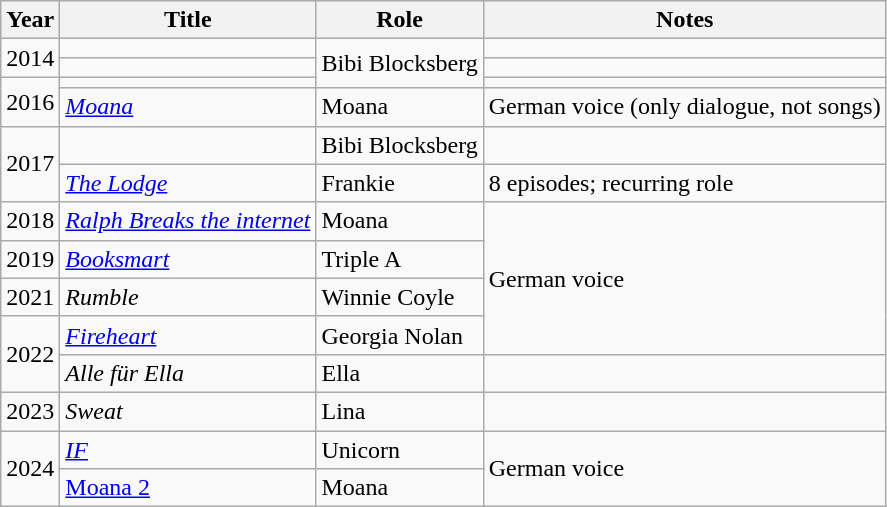<table class="wikitable">
<tr>
<th>Year</th>
<th>Title</th>
<th>Role</th>
<th>Notes</th>
</tr>
<tr>
<td rowspan=2>2014</td>
<td><em></em></td>
<td rowspan="3">Bibi Blocksberg</td>
<td></td>
</tr>
<tr>
<td><em></em></td>
<td></td>
</tr>
<tr>
<td rowspan=2>2016</td>
<td><em></em></td>
<td></td>
</tr>
<tr>
<td><a href='#'><em>Moana</em></a></td>
<td>Moana</td>
<td>German voice (only dialogue, not songs)</td>
</tr>
<tr>
<td rowspan=2>2017</td>
<td><em></em></td>
<td>Bibi Blocksberg</td>
<td></td>
</tr>
<tr>
<td><a href='#'><em>The Lodge</em></a></td>
<td>Frankie</td>
<td>8 episodes; recurring role</td>
</tr>
<tr>
<td>2018</td>
<td><em><a href='#'>Ralph Breaks the internet</a></em></td>
<td>Moana</td>
<td rowspan="4">German voice</td>
</tr>
<tr>
<td>2019</td>
<td><em><a href='#'>Booksmart</a></em></td>
<td>Triple A</td>
</tr>
<tr>
<td>2021</td>
<td><em>Rumble</em></td>
<td>Winnie Coyle</td>
</tr>
<tr>
<td rowspan="2">2022</td>
<td><em><a href='#'>Fireheart</a></em></td>
<td>Georgia Nolan</td>
</tr>
<tr>
<td><em>Alle für Ella</em></td>
<td>Ella</td>
<td></td>
</tr>
<tr>
<td>2023</td>
<td><em>Sweat</em></td>
<td>Lina</td>
<td></td>
</tr>
<tr>
<td rowspan="2">2024</td>
<td><em><a href='#'>IF</a></em></td>
<td>Unicorn</td>
<td rowspan="2">German voice</td>
</tr>
<tr>
<td><a href='#'>Moana 2</a></td>
<td>Moana</td>
</tr>
</table>
